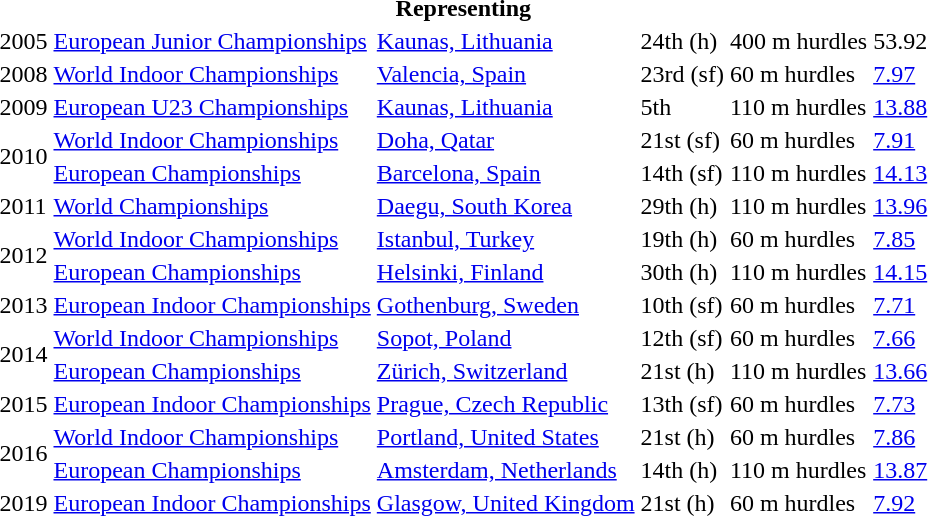<table>
<tr>
<th colspan="6">Representing </th>
</tr>
<tr>
<td>2005</td>
<td><a href='#'>European Junior Championships</a></td>
<td><a href='#'>Kaunas, Lithuania</a></td>
<td>24th (h)</td>
<td>400 m hurdles</td>
<td>53.92</td>
</tr>
<tr>
<td>2008</td>
<td><a href='#'>World Indoor Championships</a></td>
<td><a href='#'>Valencia, Spain</a></td>
<td>23rd (sf)</td>
<td>60 m hurdles</td>
<td><a href='#'>7.97</a></td>
</tr>
<tr>
<td>2009</td>
<td><a href='#'>European U23 Championships</a></td>
<td><a href='#'>Kaunas, Lithuania</a></td>
<td>5th</td>
<td>110 m hurdles</td>
<td><a href='#'>13.88</a></td>
</tr>
<tr>
<td rowspan=2>2010</td>
<td><a href='#'>World Indoor Championships</a></td>
<td><a href='#'>Doha, Qatar</a></td>
<td>21st (sf)</td>
<td>60 m hurdles</td>
<td><a href='#'>7.91</a></td>
</tr>
<tr>
<td><a href='#'>European Championships</a></td>
<td><a href='#'>Barcelona, Spain</a></td>
<td>14th (sf)</td>
<td>110 m hurdles</td>
<td><a href='#'>14.13</a></td>
</tr>
<tr>
<td>2011</td>
<td><a href='#'>World Championships</a></td>
<td><a href='#'>Daegu, South Korea</a></td>
<td>29th (h)</td>
<td>110 m hurdles</td>
<td><a href='#'>13.96</a></td>
</tr>
<tr>
<td rowspan=2>2012</td>
<td><a href='#'>World Indoor Championships</a></td>
<td><a href='#'>Istanbul, Turkey</a></td>
<td>19th (h)</td>
<td>60 m hurdles</td>
<td><a href='#'>7.85</a></td>
</tr>
<tr>
<td><a href='#'>European Championships</a></td>
<td><a href='#'>Helsinki, Finland</a></td>
<td>30th (h)</td>
<td>110 m hurdles</td>
<td><a href='#'>14.15</a></td>
</tr>
<tr>
<td>2013</td>
<td><a href='#'>European Indoor Championships</a></td>
<td><a href='#'>Gothenburg, Sweden</a></td>
<td>10th (sf)</td>
<td>60 m hurdles</td>
<td><a href='#'>7.71</a></td>
</tr>
<tr>
<td rowspan=2>2014</td>
<td><a href='#'>World Indoor Championships</a></td>
<td><a href='#'>Sopot, Poland</a></td>
<td>12th (sf)</td>
<td>60 m hurdles</td>
<td><a href='#'>7.66</a></td>
</tr>
<tr>
<td><a href='#'>European Championships</a></td>
<td><a href='#'>Zürich, Switzerland</a></td>
<td>21st (h)</td>
<td>110 m hurdles</td>
<td><a href='#'>13.66</a></td>
</tr>
<tr>
<td>2015</td>
<td><a href='#'>European Indoor Championships</a></td>
<td><a href='#'>Prague, Czech Republic</a></td>
<td>13th (sf)</td>
<td>60 m hurdles</td>
<td><a href='#'>7.73</a></td>
</tr>
<tr>
<td rowspan=2>2016</td>
<td><a href='#'>World Indoor Championships</a></td>
<td><a href='#'>Portland, United States</a></td>
<td>21st (h)</td>
<td>60 m hurdles</td>
<td><a href='#'>7.86</a></td>
</tr>
<tr>
<td><a href='#'>European Championships</a></td>
<td><a href='#'>Amsterdam, Netherlands</a></td>
<td>14th (h)</td>
<td>110 m hurdles</td>
<td><a href='#'>13.87</a></td>
</tr>
<tr>
<td>2019</td>
<td><a href='#'>European Indoor Championships</a></td>
<td><a href='#'>Glasgow, United Kingdom</a></td>
<td>21st (h)</td>
<td>60 m hurdles</td>
<td><a href='#'>7.92</a></td>
</tr>
</table>
